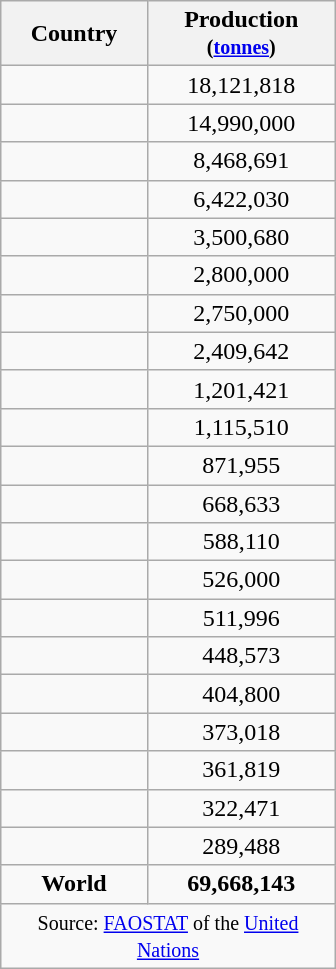<table class="wikitable" style="float:right; clear:right; width:14em; text-align:center; margin-right:1em;">
<tr>
<th scope="col">Country</th>
<th scope="col">Production<br><small>(<a href='#'>tonnes</a>)</small></th>
</tr>
<tr>
<td></td>
<td>18,121,818</td>
</tr>
<tr>
<td></td>
<td>14,990,000</td>
</tr>
<tr>
<td></td>
<td>8,468,691</td>
</tr>
<tr>
<td></td>
<td>6,422,030</td>
</tr>
<tr>
<td></td>
<td>3,500,680</td>
</tr>
<tr>
<td></td>
<td>2,800,000</td>
</tr>
<tr>
<td></td>
<td>2,750,000</td>
</tr>
<tr>
<td></td>
<td>2,409,642</td>
</tr>
<tr>
<td></td>
<td>1,201,421</td>
</tr>
<tr>
<td></td>
<td>1,115,510</td>
</tr>
<tr>
<td></td>
<td>871,955</td>
</tr>
<tr>
<td></td>
<td>668,633</td>
</tr>
<tr>
<td></td>
<td>588,110</td>
</tr>
<tr>
<td></td>
<td>526,000</td>
</tr>
<tr>
<td></td>
<td>511,996</td>
</tr>
<tr>
<td></td>
<td>448,573</td>
</tr>
<tr>
<td></td>
<td>404,800</td>
</tr>
<tr>
<td></td>
<td>373,018</td>
</tr>
<tr>
<td></td>
<td>361,819</td>
</tr>
<tr>
<td></td>
<td>322,471</td>
</tr>
<tr>
<td></td>
<td>289,488</td>
</tr>
<tr>
<td><strong>World</strong></td>
<td><strong>69,668,143</strong></td>
</tr>
<tr>
<td colspan="2"><small>Source: <a href='#'>FAOSTAT</a> of the <a href='#'>United Nations</a></small></td>
</tr>
</table>
